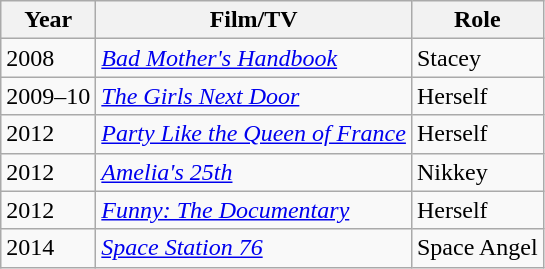<table class="wikitable">
<tr>
<th>Year</th>
<th>Film/TV</th>
<th>Role</th>
</tr>
<tr>
<td>2008</td>
<td><em> <a href='#'>Bad Mother's Handbook</a></em></td>
<td>Stacey</td>
</tr>
<tr>
<td>2009–10</td>
<td><em> <a href='#'>The Girls Next Door</a></em></td>
<td>Herself</td>
</tr>
<tr>
<td>2012</td>
<td><em> <a href='#'>Party Like the Queen of France</a></em></td>
<td>Herself</td>
</tr>
<tr>
<td>2012</td>
<td><em> <a href='#'>Amelia's 25th</a></em></td>
<td>Nikkey</td>
</tr>
<tr>
<td>2012</td>
<td><em> <a href='#'>Funny: The Documentary</a></em></td>
<td>Herself</td>
</tr>
<tr>
<td>2014</td>
<td><em> <a href='#'>Space Station 76</a></em></td>
<td>Space Angel</td>
</tr>
</table>
